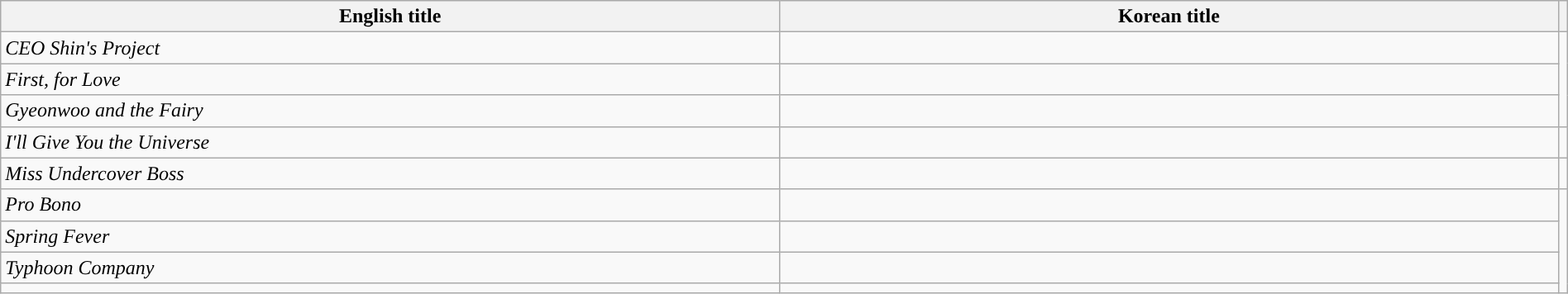<table class="wikitable sortable" width="100%">
<tr>
<th style="width:50%">English title</th>
<th style="width:50%">Korean title</th>
<th class="unsortable"></th>
</tr>
<tr>
<td><em>CEO Shin's Project</em></td>
<td></td>
<td rowspan=3></td>
</tr>
<tr>
<td><em>First, for Love</em></td>
<td></td>
</tr>
<tr>
<td><em>Gyeonwoo and the Fairy</em></td>
<td></td>
</tr>
<tr>
<td><em>I'll Give You the Universe</em></td>
<td></td>
<td></td>
</tr>
<tr>
<td><em>Miss Undercover Boss</em></td>
<td></td>
<td></td>
</tr>
<tr>
<td><em>Pro Bono</em></td>
<td></td>
<td rowspan=4></td>
</tr>
<tr>
<td><em>Spring Fever</em></td>
<td></td>
</tr>
<tr>
<td><em>Typhoon Company</em></td>
<td></td>
</tr>
<tr>
<td><em></em></td>
<td></td>
</tr>
</table>
